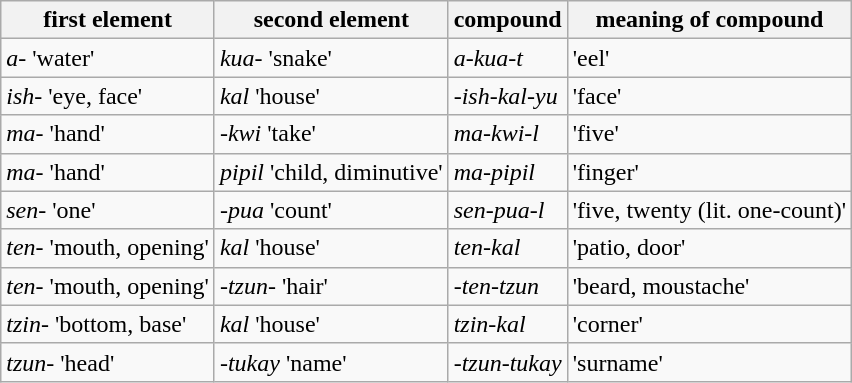<table class=wikitable>
<tr>
<th>first element</th>
<th>second element</th>
<th>compound</th>
<th>meaning of compound</th>
</tr>
<tr>
<td><em>a-</em> 'water'</td>
<td><em>kua-</em> 'snake'</td>
<td><em>a-kua-t</em></td>
<td>'eel'</td>
</tr>
<tr>
<td><em>ish-</em> 'eye, face'</td>
<td><em>kal</em> 'house'</td>
<td><em>-ish-kal-yu</em></td>
<td>'face'</td>
</tr>
<tr>
<td><em>ma-</em> 'hand'</td>
<td><em>-kwi</em> 'take'</td>
<td><em>ma-kwi-l</em></td>
<td>'five'</td>
</tr>
<tr>
<td><em>ma-</em> 'hand'</td>
<td><em>pipil</em> 'child, diminutive'</td>
<td><em>ma-pipil</em></td>
<td>'finger'</td>
</tr>
<tr>
<td><em>sen-</em> 'one'</td>
<td><em>-pua</em> 'count'</td>
<td><em>sen-pua-l</em></td>
<td>'five, twenty (lit. one-count)'</td>
</tr>
<tr>
<td><em>ten-</em> 'mouth, opening'</td>
<td><em>kal</em> 'house'</td>
<td><em>ten-kal</em></td>
<td>'patio, door'</td>
</tr>
<tr>
<td><em>ten-</em> 'mouth, opening'</td>
<td><em>-tzun-</em> 'hair'</td>
<td><em>-ten-tzun</em></td>
<td>'beard, moustache'</td>
</tr>
<tr>
<td><em>tzin-</em> 'bottom, base'</td>
<td><em>kal</em> 'house'</td>
<td><em>tzin-kal</em></td>
<td>'corner'</td>
</tr>
<tr>
<td><em>tzun-</em> 'head'</td>
<td><em>-tukay</em> 'name'</td>
<td><em>-tzun-tukay</em></td>
<td>'surname'</td>
</tr>
</table>
